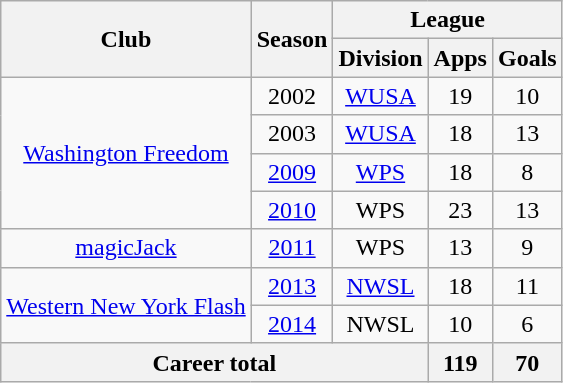<table class="wikitable" style="text-align:center">
<tr>
<th rowspan="2">Club</th>
<th rowspan="2">Season</th>
<th colspan="3">League</th>
</tr>
<tr>
<th>Division</th>
<th>Apps</th>
<th>Goals</th>
</tr>
<tr>
<td rowspan="4"><a href='#'>Washington Freedom</a></td>
<td>2002</td>
<td><a href='#'>WUSA</a></td>
<td>19</td>
<td>10</td>
</tr>
<tr>
<td>2003</td>
<td><a href='#'>WUSA</a></td>
<td>18</td>
<td>13</td>
</tr>
<tr>
<td><a href='#'>2009</a></td>
<td><a href='#'>WPS</a></td>
<td>18</td>
<td>8</td>
</tr>
<tr>
<td><a href='#'>2010</a></td>
<td>WPS</td>
<td>23</td>
<td>13</td>
</tr>
<tr>
<td><a href='#'>magicJack</a></td>
<td><a href='#'>2011</a></td>
<td>WPS</td>
<td>13</td>
<td>9</td>
</tr>
<tr>
<td rowspan="2"><a href='#'>Western New York Flash</a></td>
<td><a href='#'>2013</a></td>
<td><a href='#'>NWSL</a></td>
<td>18</td>
<td>11</td>
</tr>
<tr>
<td><a href='#'>2014</a></td>
<td>NWSL</td>
<td>10</td>
<td>6</td>
</tr>
<tr>
<th colspan="3">Career total</th>
<th>119</th>
<th>70</th>
</tr>
</table>
